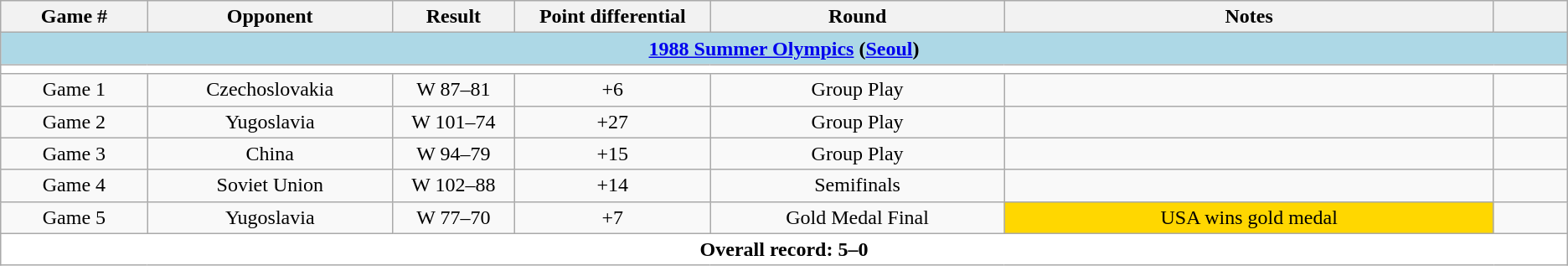<table class="wikitable">
<tr>
<th width=6%>Game #</th>
<th width=10%>Opponent</th>
<th width=05%>Result</th>
<th width=8%>Point differential</th>
<th width=12%>Round</th>
<th width=20%>Notes</th>
<th width=3%></th>
</tr>
<tr>
<td colspan="7"  style="text-align:center; background:lightblue;"><span><strong><a href='#'>1988 Summer Olympics</a> (<a href='#'>Seoul</a>)</strong></span></td>
</tr>
<tr>
<td colspan="7"  style="text-align:center; background:white;"></td>
</tr>
<tr>
<td align=center>Game 1</td>
<td align=center>Czechoslovakia</td>
<td align=center>W 87–81</td>
<td align=center>+6</td>
<td align=center>Group Play</td>
<td align=center></td>
<td align=center></td>
</tr>
<tr>
<td align=center>Game 2</td>
<td align=center>Yugoslavia</td>
<td align=center>W 101–74</td>
<td align=center>+27</td>
<td align=center>Group Play</td>
<td align=center></td>
<td align=center></td>
</tr>
<tr>
<td align=center>Game 3</td>
<td align=center>China</td>
<td align=center>W 94–79</td>
<td align=center>+15</td>
<td align=center>Group Play</td>
<td align=center></td>
<td align=center></td>
</tr>
<tr>
<td align=center>Game 4</td>
<td align=center>Soviet Union</td>
<td align=center>W 102–88</td>
<td align=center>+14</td>
<td align=center>Semifinals</td>
<td align=center></td>
<td align=center></td>
</tr>
<tr>
<td align=center>Game 5</td>
<td align=center>Yugoslavia</td>
<td align=center>W 77–70</td>
<td align=center>+7</td>
<td align=center>Gold Medal Final</td>
<td style="text-align:center; background:gold;">USA wins gold medal</td>
<td align=center></td>
</tr>
<tr>
<td colspan="7"  style="text-align:center; background:white;"><span><strong>Overall record: 5–0</strong></span></td>
</tr>
</table>
